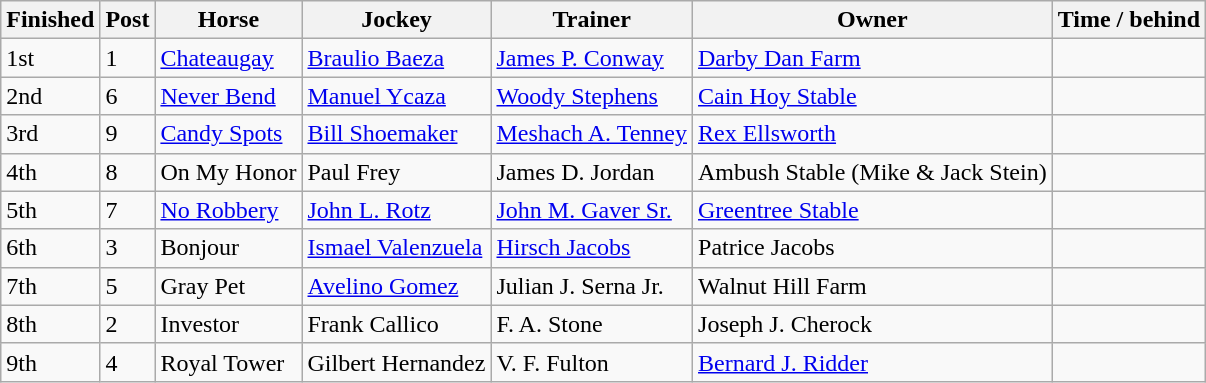<table class="wikitable">
<tr>
<th>Finished</th>
<th>Post</th>
<th>Horse</th>
<th>Jockey</th>
<th>Trainer</th>
<th>Owner</th>
<th>Time / behind</th>
</tr>
<tr>
<td>1st</td>
<td>1</td>
<td><a href='#'>Chateaugay</a></td>
<td><a href='#'>Braulio Baeza</a></td>
<td><a href='#'>James P. Conway</a></td>
<td><a href='#'>Darby Dan Farm</a></td>
<td></td>
</tr>
<tr>
<td>2nd</td>
<td>6</td>
<td><a href='#'>Never Bend</a></td>
<td><a href='#'>Manuel Ycaza</a></td>
<td><a href='#'>Woody Stephens</a></td>
<td><a href='#'>Cain Hoy Stable</a></td>
<td></td>
</tr>
<tr>
<td>3rd</td>
<td>9</td>
<td><a href='#'>Candy Spots</a></td>
<td><a href='#'>Bill Shoemaker</a></td>
<td><a href='#'>Meshach A. Tenney</a></td>
<td><a href='#'>Rex Ellsworth</a></td>
<td></td>
</tr>
<tr>
<td>4th</td>
<td>8</td>
<td>On My Honor</td>
<td>Paul Frey</td>
<td>James D. Jordan</td>
<td>Ambush Stable (Mike & Jack Stein)</td>
<td></td>
</tr>
<tr>
<td>5th</td>
<td>7</td>
<td><a href='#'>No Robbery</a></td>
<td><a href='#'>John L. Rotz</a></td>
<td><a href='#'>John M. Gaver Sr.</a></td>
<td><a href='#'>Greentree Stable</a></td>
<td></td>
</tr>
<tr>
<td>6th</td>
<td>3</td>
<td>Bonjour</td>
<td><a href='#'>Ismael Valenzuela</a></td>
<td><a href='#'>Hirsch Jacobs</a></td>
<td>Patrice Jacobs</td>
<td></td>
</tr>
<tr>
<td>7th</td>
<td>5</td>
<td>Gray Pet</td>
<td><a href='#'>Avelino Gomez</a></td>
<td>Julian J. Serna Jr.</td>
<td>Walnut Hill Farm</td>
<td></td>
</tr>
<tr>
<td>8th</td>
<td>2</td>
<td>Investor</td>
<td>Frank Callico</td>
<td>F. A. Stone</td>
<td>Joseph J. Cherock</td>
<td></td>
</tr>
<tr>
<td>9th</td>
<td>4</td>
<td>Royal Tower</td>
<td>Gilbert Hernandez</td>
<td>V. F. Fulton</td>
<td><a href='#'>Bernard J. Ridder</a></td>
<td></td>
</tr>
</table>
